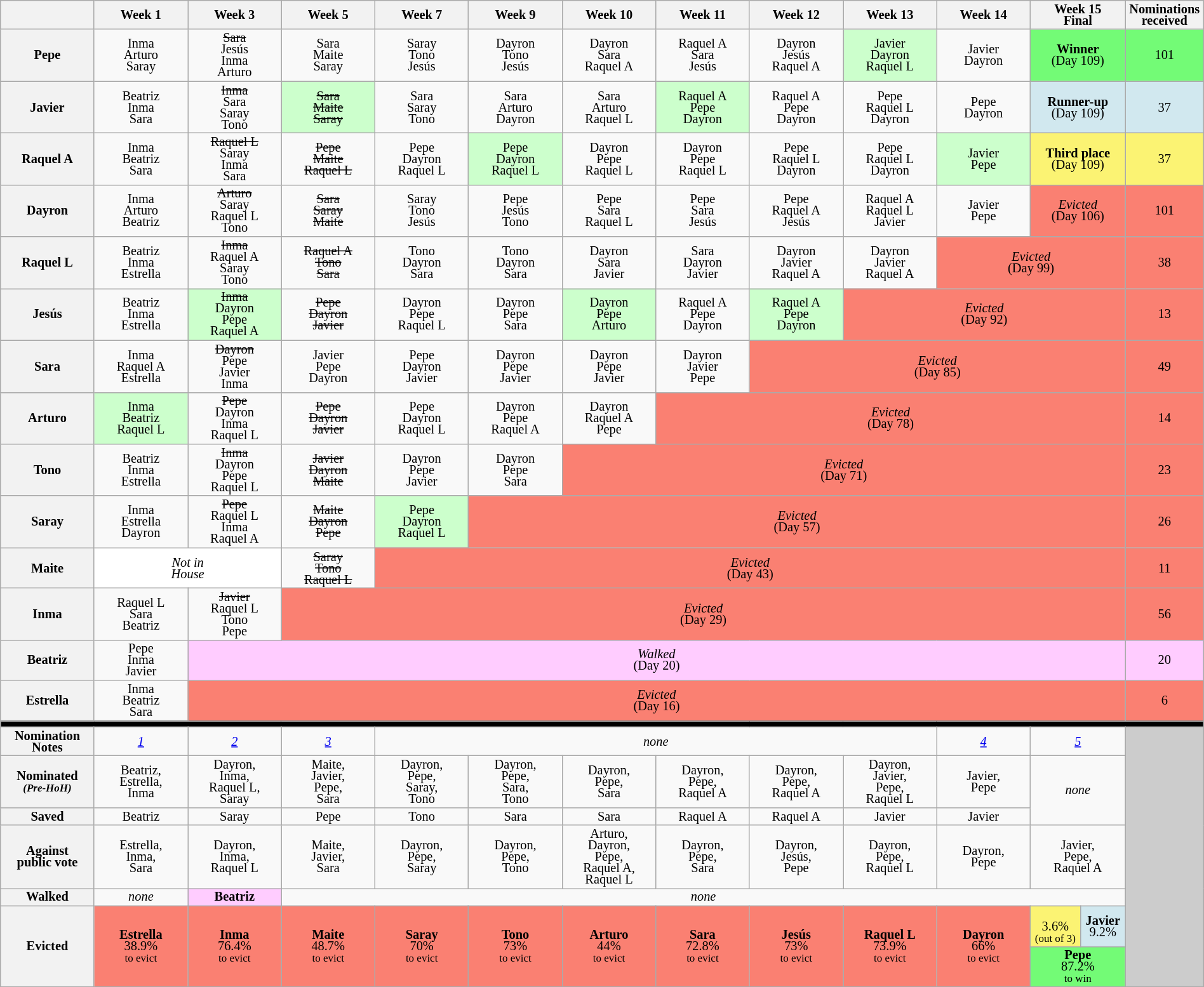<table class="wikitable" style="text-align:center; width:100%; font-size:85%; line-height:12px;">
<tr>
<th style="width:7%"></th>
<th style="width:7%">Week 1</th>
<th style="width:7%">Week 3</th>
<th style="width:7%">Week 5</th>
<th style="width:7%">Week 7</th>
<th style="width:7%">Week 9</th>
<th style="width:7%">Week 10</th>
<th style="width:7%">Week 11</th>
<th style="width:7%">Week 12</th>
<th style="width:7%">Week 13</th>
<th style="width:7%">Week 14</th>
<th style="width:7%" colspan="2">Week 15<br>Final</th>
<th style="width:1%">Nominations received</th>
</tr>
<tr>
<th>Pepe</th>
<td>Inma<br>Arturo<br>Saray</td>
<td><s>Sara</s><br>Jesús<br>Inma<br>Arturo</td>
<td>Sara<br>Maite<br>Saray</td>
<td>Saray<br>Tono<br>Jesús</td>
<td>Dayron<br>Tono<br>Jesús</td>
<td>Dayron<br>Sara<br>Raquel A</td>
<td>Raquel A<br>Sara<br>Jesús</td>
<td>Dayron<br>Jesús<br>Raquel A</td>
<td style="background:#CFC">Javier<br>Dayron<br>Raquel L</td>
<td>Javier<br>Dayron</td>
<td style="background:#73FB76" colspan="2"><strong>Winner</strong><br>(Day 109)</td>
<td style="background:#73FB76">101</td>
</tr>
<tr>
<th>Javier</th>
<td>Beatriz<br>Inma<br>Sara</td>
<td><s>Inma</s><br>Sara<br>Saray<br>Tono</td>
<td style="background:#CFC"><s>Sara<br>Maite<br>Saray</s></td>
<td>Sara<br>Saray<br>Tono</td>
<td>Sara<br>Arturo<br>Dayron</td>
<td>Sara<br>Arturo<br>Raquel L</td>
<td style="background:#CFC">Raquel A<br>Pepe<br>Dayron</td>
<td>Raquel A<br>Pepe<br>Dayron</td>
<td>Pepe<br>Raquel L<br>Dayron</td>
<td>Pepe<br>Dayron</td>
<td style="background:#D1E8EF" colspan="2"><strong>Runner-up</strong><br>(Day 109)</td>
<td style="background:#D1E8EF">37</td>
</tr>
<tr>
<th>Raquel A</th>
<td>Inma<br>Beatriz<br>Sara</td>
<td><s>Raquel L</s><br>Saray<br>Inma<br>Sara</td>
<td><s>Pepe<br>Maite<br>Raquel L</s></td>
<td>Pepe<br>Dayron<br>Raquel L</td>
<td style="background:#CFC">Pepe<br>Dayron<br>Raquel L</td>
<td>Dayron<br>Pepe<br>Raquel L</td>
<td>Dayron<br>Pepe<br>Raquel L</td>
<td>Pepe<br>Raquel L<br>Dayron</td>
<td>Pepe<br>Raquel L<br>Dayron</td>
<td style="background:#CFC">Javier<br>Pepe</td>
<td style="background:#FBF373" colspan="2"><strong>Third place</strong><br>(Day 109)</td>
<td style="background:#FBF373">37</td>
</tr>
<tr>
<th>Dayron</th>
<td>Inma<br>Arturo<br>Beatriz</td>
<td><s>Arturo</s><br>Saray<br>Raquel L<br>Tono</td>
<td><s>Sara<br>Saray<br>Maite</s></td>
<td>Saray<br>Tono<br>Jesús</td>
<td>Pepe<br>Jesús<br>Tono</td>
<td>Pepe<br>Sara<br>Raquel L</td>
<td>Pepe<br>Sara<br>Jesús</td>
<td>Pepe<br>Raquel A<br>Jesús</td>
<td>Raquel A<br>Raquel L<br>Javier</td>
<td>Javier<br>Pepe</td>
<td style="background:#FA8072" colspan="2"><em>Evicted</em><br>(Day 106)</td>
<td style="background:#FA8072">101</td>
</tr>
<tr>
<th>Raquel L</th>
<td>Beatriz<br>Inma<br>Estrella</td>
<td><s>Inma</s><br>Raquel A<br>Saray<br>Tono</td>
<td><s>Raquel A<br>Tono<br>Sara</s></td>
<td>Tono<br>Dayron<br>Sara</td>
<td>Tono<br>Dayron<br>Sara</td>
<td>Dayron<br>Sara<br>Javier</td>
<td>Sara<br>Dayron<br>Javier</td>
<td>Dayron<br>Javier<br>Raquel A</td>
<td>Dayron<br>Javier<br>Raquel A</td>
<td style="background:#FA8072" colspan="3"><em>Evicted</em><br>(Day 99)</td>
<td style="background:#FA8072">38</td>
</tr>
<tr>
<th>Jesús</th>
<td>Beatriz<br>Inma<br>Estrella</td>
<td style="background:#CFC"><s>Inma</s><br>Dayron<br>Pepe<br>Raquel A</td>
<td><s>Pepe<br>Dayron<br>Javier</s></td>
<td>Dayron<br>Pepe<br>Raquel L</td>
<td>Dayron<br>Pepe<br>Sara</td>
<td style="background:#CFC">Dayron<br>Pepe<br>Arturo</td>
<td>Raquel A<br>Pepe<br>Dayron</td>
<td style="background:#CFC">Raquel A<br>Pepe<br>Dayron</td>
<td style="background:#FA8072" colspan="4"><em>Evicted</em><br>(Day 92)</td>
<td style="background:#FA8072">13</td>
</tr>
<tr>
<th>Sara</th>
<td>Inma<br>Raquel A<br>Estrella</td>
<td><s>Dayron</s><br>Pepe<br>Javier<br>Inma</td>
<td>Javier<br>Pepe<br>Dayron</td>
<td>Pepe<br>Dayron<br>Javier</td>
<td>Dayron<br>Pepe<br>Javier</td>
<td>Dayron<br>Pepe<br>Javier</td>
<td>Dayron<br>Javier<br>Pepe</td>
<td style="background:#FA8072" colspan="5"><em>Evicted</em><br>(Day 85)</td>
<td style="background:#FA8072">49</td>
</tr>
<tr>
<th>Arturo</th>
<td style="background:#CFC">Inma<br>Beatriz<br>Raquel L</td>
<td><s>Pepe</s><br>Dayron<br>Inma<br>Raquel L</td>
<td><s>Pepe<br>Dayron<br>Javier</s></td>
<td>Pepe<br>Dayron<br>Raquel L</td>
<td>Dayron<br>Pepe<br>Raquel A</td>
<td>Dayron<br>Raquel A<br>Pepe</td>
<td style="background:#FA8072" colspan="6"><em>Evicted</em><br>(Day 78)</td>
<td style="background:#FA8072">14</td>
</tr>
<tr>
<th>Tono</th>
<td>Beatriz<br>Inma<br>Estrella</td>
<td><s>Inma</s><br>Dayron<br>Pepe<br>Raquel L</td>
<td><s>Javier<br>Dayron<br>Maite</s></td>
<td>Dayron<br>Pepe<br>Javier</td>
<td>Dayron<br>Pepe<br>Sara</td>
<td style="background:#FA8072" colspan="7"><em>Evicted</em><br>(Day 71)</td>
<td style="background:#FA8072">23</td>
</tr>
<tr>
<th>Saray</th>
<td>Inma<br>Estrella<br>Dayron</td>
<td><s>Pepe</s><br>Raquel L<br>Inma<br>Raquel A</td>
<td><s>Maite<br>Dayron<br>Pepe<br></s></td>
<td style="background:#CFC">Pepe<br>Dayron<br>Raquel L</td>
<td style="background:#FA8072" colspan="8"><em>Evicted</em><br>(Day 57)</td>
<td style="background:#FA8072">26</td>
</tr>
<tr>
<th>Maite</th>
<td style="background:#FFF" colspan="2"><em>Not in<br>House</em></td>
<td><s>Saray<br>Tono<br>Raquel L</s></td>
<td style="background:#FA8072" colspan="9"><em>Evicted</em><br>(Day 43)</td>
<td style="background:#FA8072">11</td>
</tr>
<tr>
<th>Inma</th>
<td>Raquel L<br>Sara<br>Beatriz</td>
<td><s>Javier</s><br>Raquel L<br>Tono<br>Pepe</td>
<td style="background:#FA8072" colspan="10"><em>Evicted</em><br>(Day 29)</td>
<td style="background:#FA8072">56</td>
</tr>
<tr>
<th>Beatriz</th>
<td>Pepe<br>Inma<br>Javier</td>
<td style="background:#FCF" colspan="11"><em>Walked</em><br>(Day 20)</td>
<td style="background:#FCF">20</td>
</tr>
<tr>
<th>Estrella</th>
<td>Inma<br>Beatriz<br>Sara</td>
<td style="background:#FA8072" colspan="11"><em>Evicted</em><br>(Day 16)</td>
<td style="background:#FA8072">6</td>
</tr>
<tr>
<td style="background:#000" colspan="14"></td>
</tr>
<tr>
<th>Nomination<br>Notes</th>
<td><em><a href='#'>1</a></em></td>
<td><em><a href='#'>2</a></em></td>
<td><em><a href='#'>3</a></em></td>
<td colspan="6"><em>none</em></td>
<td><em><a href='#'>4</a></em></td>
<td colspan="2"><em><a href='#'>5</a></em></td>
<td style="background:#CCC" rowspan="7"></td>
</tr>
<tr>
<th>Nominated<br><small><em>(Pre-HoH)</em></small></th>
<td>Beatriz,<br>Estrella,<br>Inma</td>
<td>Dayron,<br>Inma,<br>Raquel L,<br>Saray</td>
<td>Maite,<br>Javier,<br>Pepe,<br>Sara</td>
<td>Dayron,<br>Pepe,<br>Saray,<br>Tono</td>
<td>Dayron,<br>Pepe,<br>Sara,<br>Tono</td>
<td>Dayron,<br>Pepe,<br>Sara</td>
<td>Dayron,<br>Pepe,<br>Raquel A</td>
<td>Dayron,<br>Pepe,<br>Raquel A</td>
<td>Dayron,<br>Javier,<br>Pepe,<br>Raquel L</td>
<td>Javier,<br>Pepe</td>
<td rowspan="2" colspan="2"><em>none</em></td>
</tr>
<tr>
<th>Saved</th>
<td>Beatriz</td>
<td>Saray</td>
<td>Pepe</td>
<td>Tono</td>
<td>Sara</td>
<td>Sara</td>
<td>Raquel A</td>
<td>Raquel A</td>
<td>Javier</td>
<td>Javier</td>
</tr>
<tr>
<th>Against<br>public vote</th>
<td>Estrella,<br>Inma,<br>Sara</td>
<td>Dayron,<br>Inma,<br>Raquel L</td>
<td>Maite,<br>Javier,<br>Sara</td>
<td>Dayron,<br>Pepe,<br>Saray</td>
<td>Dayron,<br>Pepe,<br>Tono</td>
<td>Arturo,<br>Dayron,<br>Pepe,<br>Raquel A,<br>Raquel L</td>
<td>Dayron,<br>Pepe,<br>Sara</td>
<td>Dayron,<br>Jesús,<br>Pepe</td>
<td>Dayron,<br>Pepe,<br>Raquel L</td>
<td>Dayron,<br>Pepe</td>
<td colspan="2">Javier,<br>Pepe,<br>Raquel A</td>
</tr>
<tr>
<th>Walked</th>
<td><em>none</em></td>
<td style="background:#FCF"><strong>Beatriz</strong></td>
<td colspan="10"><em>none</em></td>
</tr>
<tr>
<th rowspan="2">Evicted</th>
<td style="background:#FA8072" rowspan="2"><strong>Estrella</strong><br>38.9%<br><small>to evict</small></td>
<td style="background:#FA8072" rowspan="2"><strong>Inma</strong><br>76.4%<br><small>to evict</small></td>
<td style="background:#FA8072" rowspan="2"><strong>Maite</strong><br>48.7%<br><small>to evict</small></td>
<td style="background:#FA8072" rowspan="2"><strong>Saray</strong><br>70%<br><small>to evict</small></td>
<td style="background:#FA8072" rowspan="2"><strong>Tono</strong><br>73%<br><small>to evict</small></td>
<td style="background:#FA8072" rowspan="2"><strong>Arturo</strong><br>44%<br><small>to evict</small></td>
<td style="background:#FA8072" rowspan="2"><strong>Sara</strong><br>72.8%<br><small>to evict</small></td>
<td style="background:#FA8072" rowspan="2"><strong>Jesús</strong><br>73%<br><small>to evict</small></td>
<td style="background:#FA8072" rowspan="2"><strong>Raquel L</strong><br>73.9%<br><small>to evict</small></td>
<td style="background:#FA8072" rowspan="2"><strong>Dayron</strong><br>66%<br><small>to evict</small></td>
<td style="background:#FBF373"><strong></strong><br>3.6%<br><small>(out of 3)</small></td>
<td style="background:#D1E8EF"><strong>Javier</strong><br>9.2%<br><small></small></td>
</tr>
<tr>
<td style="background:#73FB76" colspan="2"><strong>Pepe</strong><br>87.2%<br><small>to win</small></td>
</tr>
</table>
